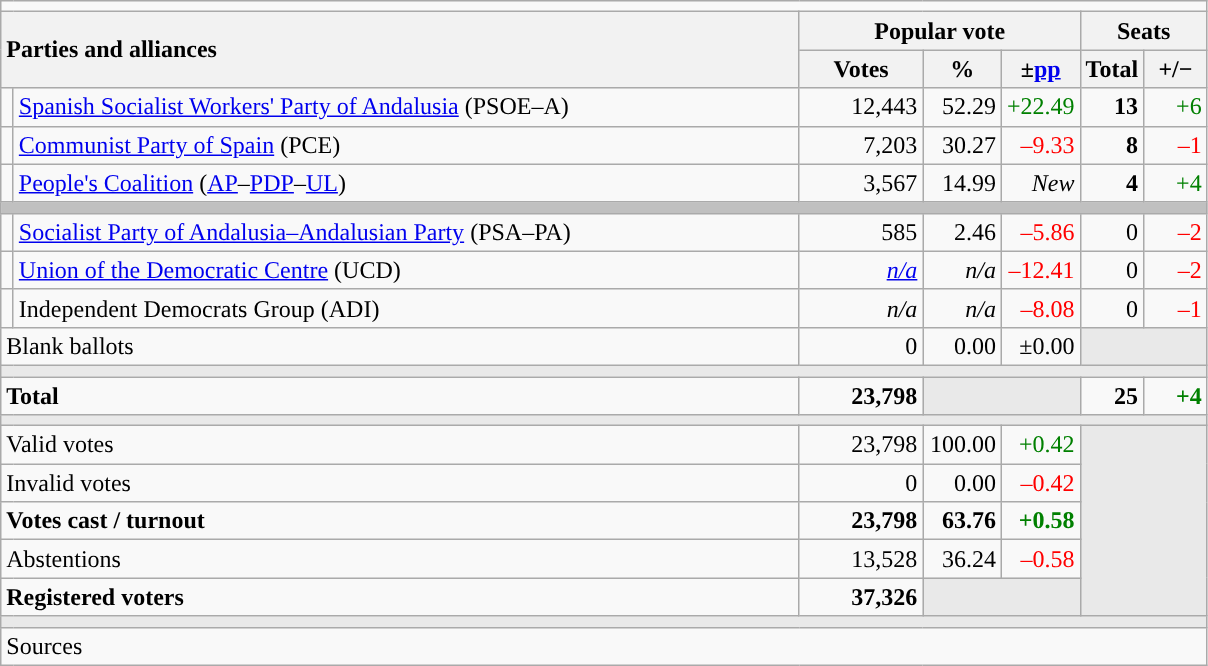<table class="wikitable" style="text-align:right;">
<tr>
<td colspan="7"></td>
</tr>
<tr>
<th style="text-align:left;" rowspan="2" colspan="2" width="525">Parties and alliances</th>
<th colspan="3">Popular vote</th>
<th colspan="2">Seats</th>
</tr>
<tr>
<th width="75">Votes</th>
<th width="45">%</th>
<th width="45">±<a href='#'>pp</a></th>
<th width="35">Total</th>
<th width="35">+/−</th>
</tr>
<tr>
<td width="1" style="color:inherit;background:"></td>
<td align="left"><a href='#'>Spanish Socialist Workers' Party of Andalusia</a> (PSOE–A)</td>
<td>12,443</td>
<td>52.29</td>
<td style="color:green;">+22.49</td>
<td><strong>13</strong></td>
<td style="color:green;">+6</td>
</tr>
<tr>
<td style="color:inherit;background:"></td>
<td align="left"><a href='#'>Communist Party of Spain</a> (PCE)</td>
<td>7,203</td>
<td>30.27</td>
<td style="color:red;">–9.33</td>
<td><strong>8</strong></td>
<td style="color:red;">–1</td>
</tr>
<tr>
<td style="color:inherit;background:"></td>
<td align="left"><a href='#'>People's Coalition</a> (<a href='#'>AP</a>–<a href='#'>PDP</a>–<a href='#'>UL</a>)</td>
<td>3,567</td>
<td>14.99</td>
<td><em>New</em></td>
<td><strong>4</strong></td>
<td style="color:green;">+4</td>
</tr>
<tr>
<td colspan="7" bgcolor="#C0C0C0"></td>
</tr>
<tr>
<td style="color:inherit;background:"></td>
<td align="left"><a href='#'>Socialist Party of Andalusia–Andalusian Party</a> (PSA–PA)</td>
<td>585</td>
<td>2.46</td>
<td style="color:red;">–5.86</td>
<td>0</td>
<td style="color:red;">–2</td>
</tr>
<tr>
<td style="color:inherit;background:"></td>
<td align="left"><a href='#'>Union of the Democratic Centre</a> (UCD)</td>
<td><em><a href='#'>n/a</a></em></td>
<td><em>n/a</em></td>
<td style="color:red;">–12.41</td>
<td>0</td>
<td style="color:red;">–2</td>
</tr>
<tr>
<td style="color:inherit;background:"></td>
<td align="left">Independent Democrats Group (ADI)</td>
<td><em>n/a</em></td>
<td><em>n/a</em></td>
<td style="color:red;">–8.08</td>
<td>0</td>
<td style="color:red;">–1</td>
</tr>
<tr>
<td align="left" colspan="2">Blank ballots</td>
<td>0</td>
<td>0.00</td>
<td>±0.00</td>
<td bgcolor="#E9E9E9" colspan="2"></td>
</tr>
<tr>
<td colspan="7" bgcolor="#E9E9E9"></td>
</tr>
<tr style="font-weight:bold;">
<td align="left" colspan="2">Total</td>
<td>23,798</td>
<td bgcolor="#E9E9E9" colspan="2"></td>
<td>25</td>
<td style="color:green;">+4</td>
</tr>
<tr>
<td colspan="7" bgcolor="#E9E9E9"></td>
</tr>
<tr>
<td align="left" colspan="2">Valid votes</td>
<td>23,798</td>
<td>100.00</td>
<td style="color:green;">+0.42</td>
<td bgcolor="#E9E9E9" colspan="2" rowspan="5"></td>
</tr>
<tr>
<td align="left" colspan="2">Invalid votes</td>
<td>0</td>
<td>0.00</td>
<td style="color:red;">–0.42</td>
</tr>
<tr style="font-weight:bold;">
<td align="left" colspan="2">Votes cast / turnout</td>
<td>23,798</td>
<td>63.76</td>
<td style="color:green;">+0.58</td>
</tr>
<tr>
<td align="left" colspan="2">Abstentions</td>
<td>13,528</td>
<td>36.24</td>
<td style="color:red;">–0.58</td>
</tr>
<tr style="font-weight:bold;">
<td align="left" colspan="2">Registered voters</td>
<td>37,326</td>
<td bgcolor="#E9E9E9" colspan="2"></td>
</tr>
<tr>
<td colspan="7" bgcolor="#E9E9E9"></td>
</tr>
<tr>
<td align="left" colspan="7">Sources</td>
</tr>
</table>
